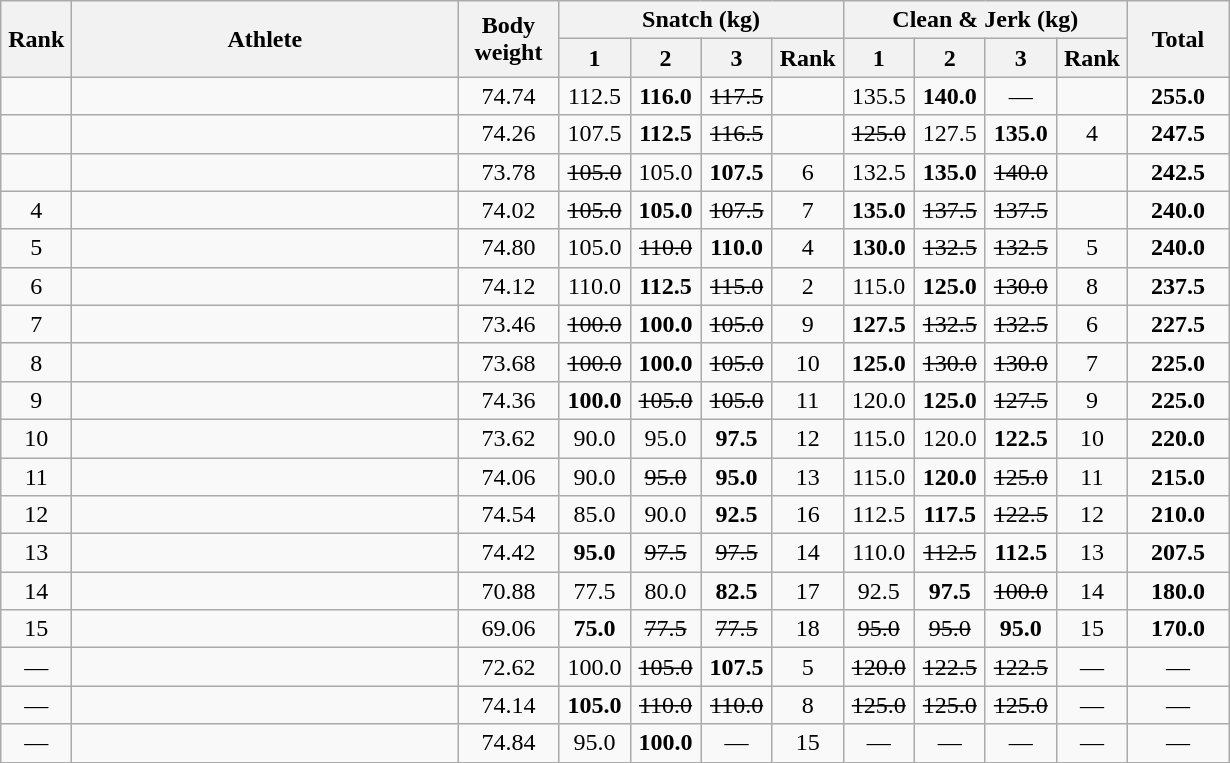<table class = "wikitable" style="text-align:center;">
<tr>
<th rowspan=2 width=40>Rank</th>
<th rowspan=2 width=250>Athlete</th>
<th rowspan=2 width=60>Body weight</th>
<th colspan=4>Snatch (kg)</th>
<th colspan=4>Clean & Jerk (kg)</th>
<th rowspan=2 width=60>Total</th>
</tr>
<tr>
<th width=40>1</th>
<th width=40>2</th>
<th width=40>3</th>
<th width=40>Rank</th>
<th width=40>1</th>
<th width=40>2</th>
<th width=40>3</th>
<th width=40>Rank</th>
</tr>
<tr>
<td></td>
<td align=left></td>
<td>74.74</td>
<td>112.5</td>
<td><strong>116.0</strong></td>
<td><s>117.5 </s></td>
<td></td>
<td>135.5</td>
<td><strong>140.0</strong></td>
<td>—</td>
<td></td>
<td><strong>255.0</strong></td>
</tr>
<tr>
<td></td>
<td align=left></td>
<td>74.26</td>
<td>107.5</td>
<td><strong>112.5</strong></td>
<td><s>116.5 </s></td>
<td></td>
<td><s>125.0 </s></td>
<td>127.5</td>
<td><strong>135.0</strong></td>
<td>4</td>
<td><strong>247.5</strong></td>
</tr>
<tr>
<td></td>
<td align=left></td>
<td>73.78</td>
<td><s>105.0 </s></td>
<td>105.0</td>
<td><strong>107.5</strong></td>
<td>6</td>
<td>132.5</td>
<td><strong>135.0</strong></td>
<td><s>140.0 </s></td>
<td></td>
<td><strong>242.5</strong></td>
</tr>
<tr>
<td>4</td>
<td align=left></td>
<td>74.02</td>
<td><s>105.0 </s></td>
<td><strong>105.0</strong></td>
<td><s>107.5 </s></td>
<td>7</td>
<td><strong>135.0</strong></td>
<td><s>137.5 </s></td>
<td><s>137.5 </s></td>
<td></td>
<td><strong>240.0</strong></td>
</tr>
<tr>
<td>5</td>
<td align=left></td>
<td>74.80</td>
<td>105.0</td>
<td><s>110.0 </s></td>
<td><strong>110.0</strong></td>
<td>4</td>
<td><strong>130.0</strong></td>
<td><s>132.5 </s></td>
<td><s>132.5 </s></td>
<td>5</td>
<td><strong>240.0</strong></td>
</tr>
<tr>
<td>6</td>
<td align=left></td>
<td>74.12</td>
<td>110.0</td>
<td><strong>112.5</strong></td>
<td><s>115.0 </s></td>
<td>2</td>
<td>115.0</td>
<td><strong>125.0</strong></td>
<td><s>130.0 </s></td>
<td>8</td>
<td><strong>237.5</strong></td>
</tr>
<tr>
<td>7</td>
<td align=left></td>
<td>73.46</td>
<td><s>100.0 </s></td>
<td><strong>100.0</strong></td>
<td><s>105.0 </s></td>
<td>9</td>
<td><strong>127.5</strong></td>
<td><s>132.5 </s></td>
<td><s>132.5 </s></td>
<td>6</td>
<td><strong>227.5</strong></td>
</tr>
<tr>
<td>8</td>
<td align=left></td>
<td>73.68</td>
<td><s>100.0 </s></td>
<td><strong>100.0</strong></td>
<td><s>105.0 </s></td>
<td>10</td>
<td><strong>125.0</strong></td>
<td><s>130.0 </s></td>
<td><s>130.0 </s></td>
<td>7</td>
<td><strong>225.0</strong></td>
</tr>
<tr>
<td>9</td>
<td align=left></td>
<td>74.36</td>
<td><strong>100.0</strong></td>
<td><s>105.0 </s></td>
<td><s>105.0 </s></td>
<td>11</td>
<td>120.0</td>
<td><strong>125.0</strong></td>
<td><s>127.5 </s></td>
<td>9</td>
<td><strong>225.0</strong></td>
</tr>
<tr>
<td>10</td>
<td align=left></td>
<td>73.62</td>
<td>90.0</td>
<td>95.0</td>
<td><strong>97.5</strong></td>
<td>12</td>
<td>115.0</td>
<td>120.0</td>
<td><strong>122.5</strong></td>
<td>10</td>
<td><strong>220.0</strong></td>
</tr>
<tr>
<td>11</td>
<td align=left></td>
<td>74.06</td>
<td>90.0</td>
<td><s>95.0 </s></td>
<td><strong>95.0</strong></td>
<td>13</td>
<td>115.0</td>
<td><strong>120.0</strong></td>
<td><s>125.0 </s></td>
<td>11</td>
<td><strong>215.0</strong></td>
</tr>
<tr>
<td>12</td>
<td align=left></td>
<td>74.54</td>
<td>85.0</td>
<td>90.0</td>
<td><strong>92.5</strong></td>
<td>16</td>
<td>112.5</td>
<td><strong>117.5</strong></td>
<td><s>122.5 </s></td>
<td>12</td>
<td><strong>210.0</strong></td>
</tr>
<tr>
<td>13</td>
<td align=left></td>
<td>74.42</td>
<td><strong>95.0</strong></td>
<td><s>97.5 </s></td>
<td><s>97.5 </s></td>
<td>14</td>
<td>110.0</td>
<td><s>112.5 </s></td>
<td><strong>112.5</strong></td>
<td>13</td>
<td><strong>207.5</strong></td>
</tr>
<tr>
<td>14</td>
<td align=left></td>
<td>70.88</td>
<td>77.5</td>
<td>80.0</td>
<td><strong>82.5</strong></td>
<td>17</td>
<td>92.5</td>
<td><strong>97.5</strong></td>
<td><s>100.0 </s></td>
<td>14</td>
<td><strong>180.0</strong></td>
</tr>
<tr>
<td>15</td>
<td align=left></td>
<td>69.06</td>
<td><strong>75.0</strong></td>
<td><s>77.5 </s></td>
<td><s>77.5 </s></td>
<td>18</td>
<td><s>95.0 </s></td>
<td><s>95.0 </s></td>
<td><strong>95.0</strong></td>
<td>15</td>
<td><strong>170.0</strong></td>
</tr>
<tr>
<td>—</td>
<td align=left></td>
<td>72.62</td>
<td>100.0</td>
<td><s>105.0 </s></td>
<td><strong>107.5</strong></td>
<td>5</td>
<td><s>120.0 </s></td>
<td><s>122.5 </s></td>
<td><s>122.5 </s></td>
<td>—</td>
<td>—</td>
</tr>
<tr>
<td>—</td>
<td align=left></td>
<td>74.14</td>
<td><strong>105.0</strong></td>
<td><s>110.0 </s></td>
<td><s>110.0 </s></td>
<td>8</td>
<td><s>125.0 </s></td>
<td><s>125.0 </s></td>
<td><s>125.0 </s></td>
<td>—</td>
<td>—</td>
</tr>
<tr>
<td>—</td>
<td align=left></td>
<td>74.84</td>
<td>95.0</td>
<td><strong>100.0</strong></td>
<td>—</td>
<td>15</td>
<td>—</td>
<td>—</td>
<td>—</td>
<td>—</td>
<td>—</td>
</tr>
</table>
